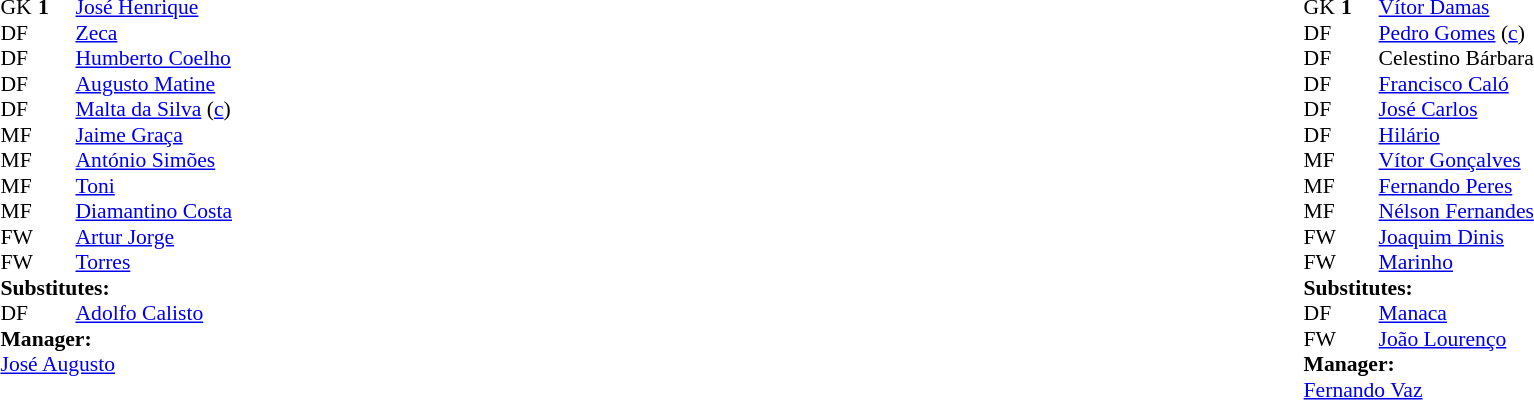<table width="100%">
<tr>
<td valign="top" width="50%"><br><table style="font-size: 90%" cellspacing="0" cellpadding="0">
<tr>
<td colspan="4"></td>
</tr>
<tr>
<th width=25></th>
<th width=25></th>
</tr>
<tr>
<td>GK</td>
<td><strong>1</strong></td>
<td> <a href='#'>José Henrique</a></td>
</tr>
<tr>
<td>DF</td>
<td></td>
<td> <a href='#'>Zeca</a></td>
</tr>
<tr>
<td>DF</td>
<td></td>
<td> <a href='#'>Humberto Coelho</a></td>
</tr>
<tr>
<td>DF</td>
<td></td>
<td> <a href='#'>Augusto Matine</a></td>
</tr>
<tr>
<td>DF</td>
<td></td>
<td> <a href='#'>Malta da Silva</a> (<a href='#'>c</a>)</td>
</tr>
<tr>
<td>MF</td>
<td></td>
<td> <a href='#'>Jaime Graça</a></td>
</tr>
<tr>
<td>MF</td>
<td></td>
<td> <a href='#'>António Simões</a></td>
</tr>
<tr>
<td>MF</td>
<td></td>
<td> <a href='#'>Toni</a></td>
</tr>
<tr>
<td>MF</td>
<td></td>
<td> <a href='#'>Diamantino Costa</a></td>
<td></td>
<td></td>
</tr>
<tr>
<td>FW</td>
<td></td>
<td> <a href='#'>Artur Jorge</a></td>
</tr>
<tr>
<td>FW</td>
<td></td>
<td> <a href='#'>Torres</a></td>
</tr>
<tr>
<td colspan=3><strong>Substitutes:</strong></td>
</tr>
<tr>
<td>DF</td>
<td></td>
<td> <a href='#'>Adolfo Calisto</a></td>
<td></td>
<td></td>
</tr>
<tr>
<td colspan=3><strong>Manager:</strong></td>
</tr>
<tr>
<td colspan=4> <a href='#'>José Augusto</a></td>
</tr>
</table>
</td>
<td valign="top"></td>
<td valign="top" width="50%"><br><table style="font-size: 90%" cellspacing="0" cellpadding="0" align=center>
<tr>
<td colspan="4"></td>
</tr>
<tr>
<th width=25></th>
<th width=25></th>
</tr>
<tr>
<td>GK</td>
<td><strong>1</strong></td>
<td> <a href='#'>Vítor Damas</a></td>
</tr>
<tr>
<td>DF</td>
<td></td>
<td> <a href='#'>Pedro Gomes</a> (<a href='#'>c</a>)</td>
</tr>
<tr>
<td>DF</td>
<td></td>
<td> Celestino Bárbara</td>
</tr>
<tr>
<td>DF</td>
<td></td>
<td> <a href='#'>Francisco Caló</a></td>
</tr>
<tr>
<td>DF</td>
<td></td>
<td> <a href='#'>José Carlos</a></td>
</tr>
<tr>
<td>DF</td>
<td></td>
<td> <a href='#'>Hilário</a></td>
</tr>
<tr>
<td>MF</td>
<td></td>
<td> <a href='#'>Vítor Gonçalves</a></td>
<td></td>
<td></td>
</tr>
<tr>
<td>MF</td>
<td></td>
<td> <a href='#'>Fernando Peres</a></td>
</tr>
<tr>
<td>MF</td>
<td></td>
<td> <a href='#'>Nélson Fernandes</a></td>
<td></td>
<td></td>
</tr>
<tr>
<td>FW</td>
<td></td>
<td> <a href='#'>Joaquim Dinis</a></td>
</tr>
<tr>
<td>FW</td>
<td></td>
<td> <a href='#'>Marinho</a></td>
</tr>
<tr>
<td colspan=3><strong>Substitutes:</strong></td>
</tr>
<tr>
<td>DF</td>
<td></td>
<td> <a href='#'>Manaca</a></td>
<td></td>
<td></td>
</tr>
<tr>
<td>FW</td>
<td></td>
<td> <a href='#'>João Lourenço</a></td>
<td></td>
<td></td>
</tr>
<tr>
<td colspan=3><strong>Manager:</strong></td>
</tr>
<tr>
<td colspan=4> <a href='#'>Fernando Vaz</a></td>
</tr>
</table>
</td>
</tr>
</table>
